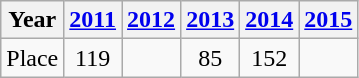<table class="wikitable" style="text-align:center">
<tr>
<th>Year</th>
<th><a href='#'>2011</a></th>
<th><a href='#'>2012</a></th>
<th><a href='#'>2013</a></th>
<th><a href='#'>2014</a></th>
<th><a href='#'>2015</a></th>
</tr>
<tr>
<td>Place</td>
<td>119</td>
<td></td>
<td>85</td>
<td>152</td>
<td></td>
</tr>
</table>
